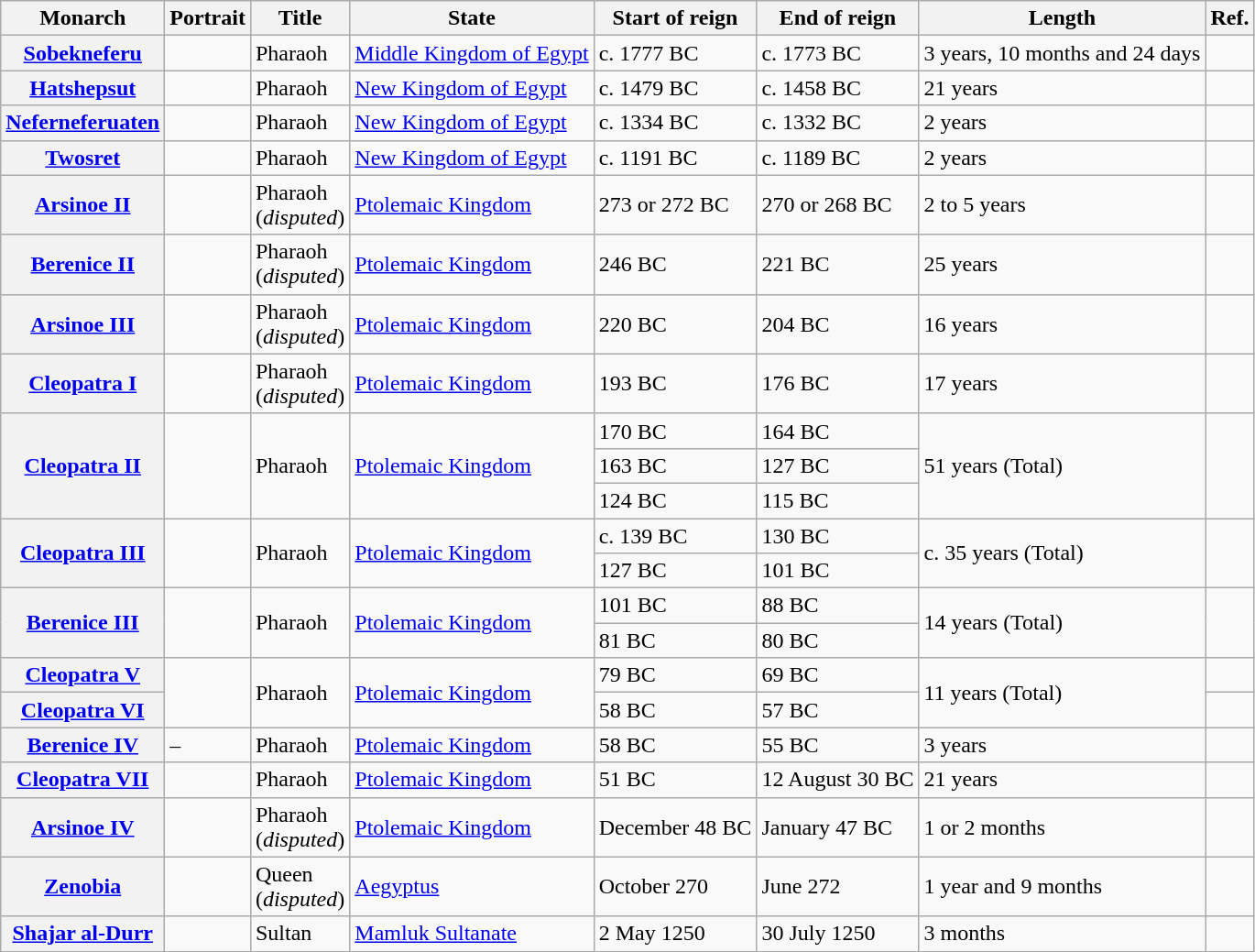<table class="wikitable sortable">
<tr>
<th>Monarch</th>
<th>Portrait</th>
<th>Title</th>
<th>State</th>
<th>Start of reign</th>
<th>End of reign</th>
<th>Length</th>
<th>Ref.</th>
</tr>
<tr>
<th><a href='#'>Sobekneferu</a></th>
<td></td>
<td>Pharaoh</td>
<td><a href='#'>Middle Kingdom of Egypt</a></td>
<td>c. 1777 BC</td>
<td>c. 1773 BC</td>
<td>3 years, 10 months and 24 days</td>
<td></td>
</tr>
<tr>
<th><a href='#'>Hatshepsut</a></th>
<td></td>
<td>Pharaoh</td>
<td><a href='#'>New Kingdom of Egypt</a></td>
<td>c. 1479 BC</td>
<td>c. 1458 BC</td>
<td> 21 years</td>
<td></td>
</tr>
<tr>
<th><a href='#'>Neferneferuaten</a></th>
<td></td>
<td>Pharaoh</td>
<td><a href='#'>New Kingdom of Egypt</a></td>
<td>c. 1334 BC</td>
<td>c. 1332 BC</td>
<td> 2 years</td>
<td></td>
</tr>
<tr>
<th><a href='#'>Twosret</a></th>
<td></td>
<td>Pharaoh</td>
<td><a href='#'>New Kingdom of Egypt</a></td>
<td>c. 1191 BC</td>
<td>c. 1189 BC</td>
<td>2 years</td>
<td></td>
</tr>
<tr>
<th><a href='#'>Arsinoe II</a></th>
<td></td>
<td>Pharaoh<br>(<em>disputed</em>)</td>
<td><a href='#'>Ptolemaic Kingdom</a></td>
<td>273 or 272 BC</td>
<td>270 or 268 BC</td>
<td>2 to 5 years</td>
<td></td>
</tr>
<tr>
<th><a href='#'>Berenice II</a></th>
<td></td>
<td>Pharaoh<br>(<em>disputed</em>)</td>
<td><a href='#'>Ptolemaic Kingdom</a></td>
<td>246 BC</td>
<td>221 BC</td>
<td>25 years</td>
<td></td>
</tr>
<tr>
<th><a href='#'>Arsinoe III</a></th>
<td></td>
<td>Pharaoh<br>(<em>disputed</em>)</td>
<td><a href='#'>Ptolemaic Kingdom</a></td>
<td>220 BC</td>
<td>204 BC</td>
<td>16 years</td>
<td></td>
</tr>
<tr>
<th><a href='#'>Cleopatra I</a></th>
<td></td>
<td>Pharaoh<br>(<em>disputed</em>)</td>
<td><a href='#'>Ptolemaic Kingdom</a></td>
<td>193 BC</td>
<td>176 BC</td>
<td>17 years</td>
<td></td>
</tr>
<tr>
<th rowspan="3"><a href='#'>Cleopatra II</a></th>
<td rowspan="3"></td>
<td rowspan="3">Pharaoh</td>
<td rowspan="3"><a href='#'>Ptolemaic Kingdom</a></td>
<td>170 BC</td>
<td>164 BC</td>
<td rowspan="3">51 years (Total)</td>
<td rowspan="3"></td>
</tr>
<tr>
<td>163 BC</td>
<td>127 BC</td>
</tr>
<tr>
<td>124 BC</td>
<td>115 BC</td>
</tr>
<tr>
<th rowspan="2"><a href='#'>Cleopatra III</a></th>
<td rowspan="2"></td>
<td rowspan="2">Pharaoh</td>
<td rowspan="2"><a href='#'>Ptolemaic Kingdom</a></td>
<td>c. 139 BC</td>
<td>130 BC</td>
<td rowspan="2">c. 35 years (Total)</td>
<td rowspan="2"></td>
</tr>
<tr>
<td>127 BC</td>
<td>101 BC</td>
</tr>
<tr>
<th rowspan="2"><a href='#'>Berenice III</a></th>
<td rowspan="2"></td>
<td rowspan="2">Pharaoh</td>
<td rowspan="2"><a href='#'>Ptolemaic Kingdom</a></td>
<td>101 BC</td>
<td>88 BC</td>
<td rowspan="2">14 years (Total)</td>
<td rowspan="2"></td>
</tr>
<tr>
<td>81 BC</td>
<td>80 BC</td>
</tr>
<tr>
<th><a href='#'>Cleopatra V</a></th>
<td rowspan="2"></td>
<td rowspan="2">Pharaoh</td>
<td rowspan="2"><a href='#'>Ptolemaic Kingdom</a></td>
<td>79 BC</td>
<td>69 BC</td>
<td rowspan="2">11 years (Total)</td>
<td></td>
</tr>
<tr>
<th><a href='#'>Cleopatra VI</a></th>
<td>58 BC</td>
<td>57 BC</td>
<td></td>
</tr>
<tr>
<th><a href='#'>Berenice IV</a></th>
<td>–</td>
<td>Pharaoh</td>
<td><a href='#'>Ptolemaic Kingdom</a></td>
<td>58 BC</td>
<td>55 BC</td>
<td>3 years</td>
<td></td>
</tr>
<tr>
<th><a href='#'>Cleopatra VII</a></th>
<td></td>
<td>Pharaoh</td>
<td><a href='#'>Ptolemaic Kingdom</a></td>
<td>51 BC</td>
<td>12 August 30 BC</td>
<td>21 years</td>
<td></td>
</tr>
<tr>
<th><a href='#'>Arsinoe IV</a></th>
<td></td>
<td>Pharaoh<br>(<em>disputed</em>)</td>
<td><a href='#'>Ptolemaic Kingdom</a></td>
<td>December 48 BC</td>
<td>January 47 BC</td>
<td>1 or 2 months</td>
<td></td>
</tr>
<tr>
<th><a href='#'>Zenobia</a></th>
<td></td>
<td>Queen<br>(<em>disputed</em>)</td>
<td><a href='#'>Aegyptus</a></td>
<td>October 270</td>
<td>June 272</td>
<td>1 year and 9 months</td>
<td></td>
</tr>
<tr>
<th><a href='#'>Shajar al-Durr</a></th>
<td></td>
<td>Sultan</td>
<td><a href='#'>Mamluk Sultanate</a></td>
<td>2 May 1250</td>
<td>30 July 1250</td>
<td>3 months</td>
<td></td>
</tr>
</table>
